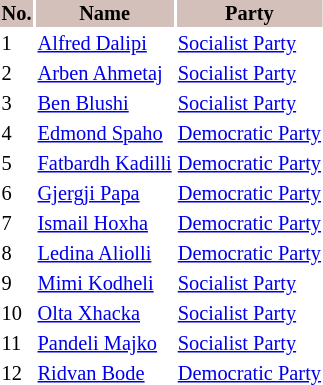<table class="toccolours" style="margin-bottom: 1em; font-size: 85%;">
<tr style="background:#d4c0ba;">
<th>No.</th>
<th>Name</th>
<th>Party</th>
</tr>
<tr>
<td>1</td>
<td><a href='#'>Alfred Dalipi</a></td>
<td><a href='#'>Socialist Party</a></td>
</tr>
<tr>
<td>2</td>
<td><a href='#'>Arben Ahmetaj</a></td>
<td><a href='#'>Socialist Party</a></td>
</tr>
<tr>
<td>3</td>
<td><a href='#'>Ben Blushi</a></td>
<td><a href='#'>Socialist Party</a></td>
</tr>
<tr>
<td>4</td>
<td><a href='#'>Edmond Spaho</a></td>
<td><a href='#'>Democratic Party</a></td>
</tr>
<tr>
<td>5</td>
<td><a href='#'>Fatbardh Kadilli</a></td>
<td><a href='#'>Democratic Party</a></td>
</tr>
<tr>
<td>6</td>
<td><a href='#'>Gjergji Papa</a></td>
<td><a href='#'>Democratic Party</a></td>
</tr>
<tr>
<td>7</td>
<td><a href='#'>Ismail Hoxha</a></td>
<td><a href='#'>Democratic Party</a></td>
</tr>
<tr>
<td>8</td>
<td><a href='#'>Ledina Aliolli</a></td>
<td><a href='#'>Democratic Party</a></td>
</tr>
<tr>
<td>9</td>
<td><a href='#'>Mimi Kodheli</a></td>
<td><a href='#'>Socialist Party</a></td>
</tr>
<tr>
<td>10</td>
<td><a href='#'>Olta Xhacka</a></td>
<td><a href='#'>Socialist Party</a></td>
</tr>
<tr>
<td>11</td>
<td><a href='#'>Pandeli Majko</a></td>
<td><a href='#'>Socialist Party</a></td>
</tr>
<tr>
<td>12</td>
<td><a href='#'>Ridvan Bode</a></td>
<td><a href='#'>Democratic Party</a></td>
</tr>
</table>
